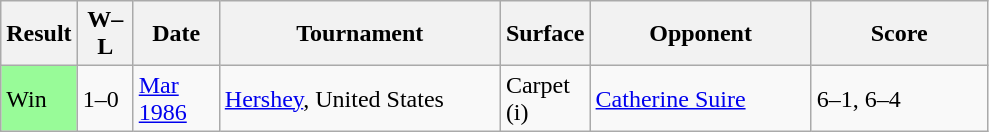<table class="sortable wikitable">
<tr>
<th>Result</th>
<th style="width:30px" class="unsortable">W–L</th>
<th style="width:50px">Date</th>
<th style="width:180px">Tournament</th>
<th style="width:50px">Surface</th>
<th style="width:140px">Opponent</th>
<th style="width:110px" class="unsortable">Score</th>
</tr>
<tr>
<td style="background:#98fb98;">Win</td>
<td>1–0</td>
<td><a href='#'>Mar 1986</a></td>
<td><a href='#'>Hershey</a>, United States</td>
<td>Carpet (i)</td>
<td> <a href='#'>Catherine Suire</a></td>
<td>6–1, 6–4</td>
</tr>
</table>
